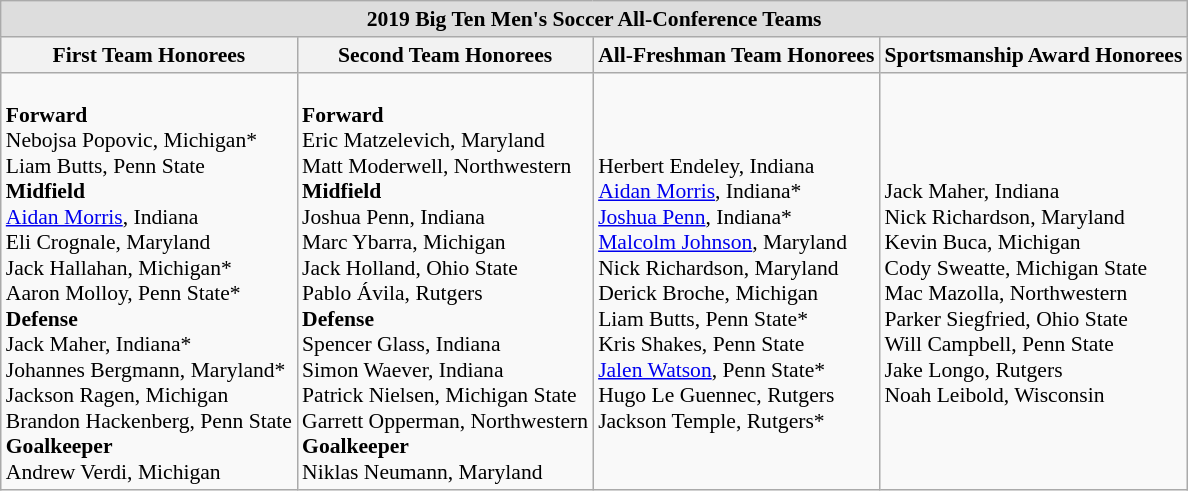<table class="wikitable" style="white-space:nowrap; font-size:90%;">
<tr>
<td colspan="4" style="text-align:center; background:#ddd;"><strong>2019 Big Ten Men's Soccer All-Conference Teams</strong></td>
</tr>
<tr>
<th>First Team Honorees</th>
<th>Second Team Honorees</th>
<th>All-Freshman Team Honorees</th>
<th>Sportsmanship Award Honorees</th>
</tr>
<tr>
<td><br><strong>Forward</strong><br>
Nebojsa Popovic, Michigan*<br>
Liam Butts, Penn State<br>
<strong>Midfield</strong><br>
<a href='#'>Aidan Morris</a>, Indiana<br>
Eli Crognale, Maryland<br>
Jack Hallahan, Michigan*<br>
Aaron Molloy, Penn State*<br>
<strong>Defense</strong><br>
Jack Maher, Indiana*<br>                    
Johannes Bergmann, Maryland*<br>                   
Jackson Ragen, Michigan<br>
Brandon Hackenberg, Penn State<br>
<strong>Goalkeeper</strong><br>
Andrew Verdi, Michigan</td>
<td><br><strong>Forward</strong><br> 
Eric Matzelevich, Maryland<br> 
Matt Moderwell, Northwestern<br> 
<strong>Midfield</strong><br>                                                          
Joshua Penn, Indiana<br> 
Marc Ybarra, Michigan<br> 
Jack Holland, Ohio State<br> 
Pablo Ávila, Rutgers<br> 
<strong>Defense</strong><br>                                                                                                             
Spencer Glass, Indiana<br> 
Simon Waever, Indiana<br> 
Patrick Nielsen, Michigan State<br> 
Garrett Opperman, Northwestern<br> 
<strong>Goalkeeper</strong><br>                                                     
Niklas Neumann, Maryland</td>
<td><br>Herbert Endeley, Indiana<br> 
<a href='#'>Aidan Morris</a>, Indiana*<br> 
<a href='#'>Joshua Penn</a>, Indiana*<br> 
<a href='#'>Malcolm Johnson</a>, Maryland<br> 
Nick Richardson, Maryland<br> 
Derick Broche, Michigan<br> 
Liam Butts, Penn State*<br> 
Kris Shakes, Penn State<br> 
<a href='#'>Jalen Watson</a>, Penn State*<br> 
Hugo Le Guennec, Rutgers<br> 
Jackson Temple, Rutgers*<br></td>
<td><br>Jack Maher, Indiana<br>
Nick Richardson, Maryland<br>
Kevin Buca, Michigan<br>
Cody Sweatte, Michigan State<br>
Mac Mazolla, Northwestern<br>
Parker Siegfried, Ohio State<br>
Will Campbell, Penn State<br>
Jake Longo, Rutgers<br>
Noah Leibold, Wisconsin<br></td>
</tr>
</table>
